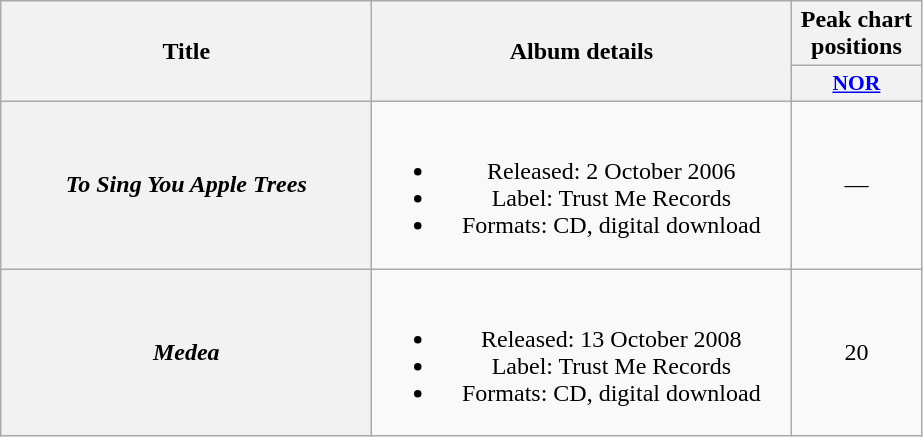<table class="wikitable plainrowheaders" style="text-align:center">
<tr>
<th rowspan="2" scope="col" style="width:15em;">Title</th>
<th rowspan="2" scope="col" style="width:17em;">Album details</th>
<th colspan="1" scope="col" style="width:5em;">Peak chart positions</th>
</tr>
<tr>
<th scope="col" style="width:3em;font-size:90%;"><a href='#'>NOR</a><br></th>
</tr>
<tr>
<th scope="row"><em>To Sing You Apple Trees</em></th>
<td><br><ul><li>Released: 2 October 2006</li><li>Label: Trust Me Records</li><li>Formats: CD, digital download</li></ul></td>
<td>—</td>
</tr>
<tr>
<th scope="row"><em>Medea</em></th>
<td><br><ul><li>Released: 13 October 2008</li><li>Label: Trust Me Records</li><li>Formats: CD, digital download</li></ul></td>
<td>20</td>
</tr>
</table>
